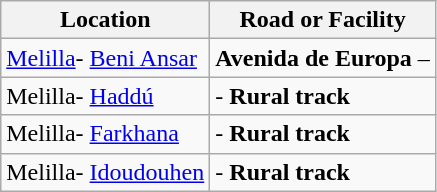<table class="wikitable">
<tr>
<th>Location</th>
<th>Road or Facility</th>
</tr>
<tr>
<td> <a href='#'>Melilla</a>- <a href='#'>Beni Ansar</a></td>
<td><strong>Avenida de Europa</strong> – <strong></strong></td>
</tr>
<tr>
<td> Melilla- <a href='#'>Haddú</a></td>
<td> - <strong>Rural track</strong></td>
</tr>
<tr>
<td> Melilla- <a href='#'>Farkhana</a></td>
<td> - <strong>Rural track</strong></td>
</tr>
<tr>
<td> Melilla- <a href='#'>Idoudouhen</a></td>
<td> - <strong>Rural track</strong></td>
</tr>
</table>
